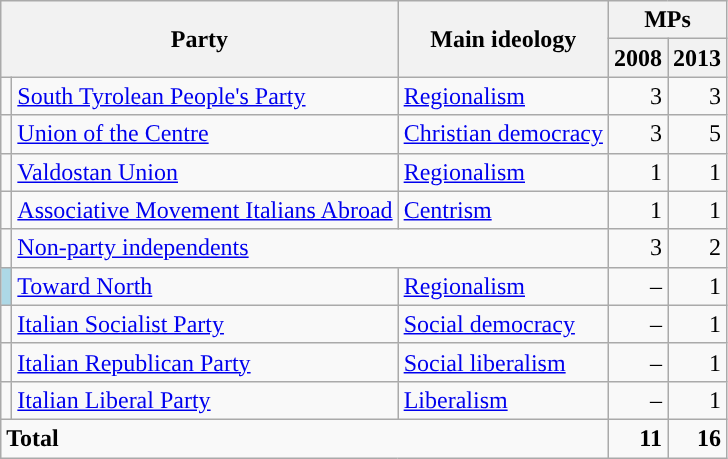<table class="wikitable" style="font-size:100%">
<tr>
<th rowspan=2 colspan=2>Party</th>
<th rowspan=2>Main ideology</th>
<th colspan=2>MPs</th>
</tr>
<tr>
<th>2008</th>
<th>2013</th>
</tr>
<tr>
<td></td>
<td><a href='#'>South Tyrolean People's Party</a></td>
<td><a href='#'>Regionalism</a></td>
<td align=right>3</td>
<td align=right>3</td>
</tr>
<tr>
<td></td>
<td><a href='#'>Union of the Centre</a></td>
<td><a href='#'>Christian democracy</a></td>
<td align=right>3</td>
<td align=right>5</td>
</tr>
<tr>
<td></td>
<td><a href='#'>Valdostan Union</a></td>
<td><a href='#'>Regionalism</a></td>
<td align=right>1</td>
<td align=right>1</td>
</tr>
<tr>
<td></td>
<td><a href='#'>Associative Movement Italians Abroad</a></td>
<td><a href='#'>Centrism</a></td>
<td align=right>1</td>
<td align=right>1</td>
</tr>
<tr>
<td></td>
<td colspan=2><a href='#'>Non-party independents</a></td>
<td align=right>3</td>
<td align=right>2</td>
</tr>
<tr>
<td bgcolor="lightblue"></td>
<td><a href='#'>Toward North</a></td>
<td><a href='#'>Regionalism</a></td>
<td align=right>–</td>
<td align=right>1</td>
</tr>
<tr>
<td></td>
<td><a href='#'>Italian Socialist Party</a></td>
<td><a href='#'>Social democracy</a></td>
<td align=right>–</td>
<td align=right>1</td>
</tr>
<tr>
<td></td>
<td><a href='#'>Italian Republican Party</a></td>
<td><a href='#'>Social liberalism</a></td>
<td align=right>–</td>
<td align=right>1</td>
</tr>
<tr>
<td></td>
<td><a href='#'>Italian Liberal Party</a></td>
<td><a href='#'>Liberalism</a></td>
<td align=right>–</td>
<td align=right>1</td>
</tr>
<tr>
<td colspan=3><strong>Total</strong></td>
<td align=right><strong>11</strong></td>
<td align=right><strong>16</strong></td>
</tr>
</table>
